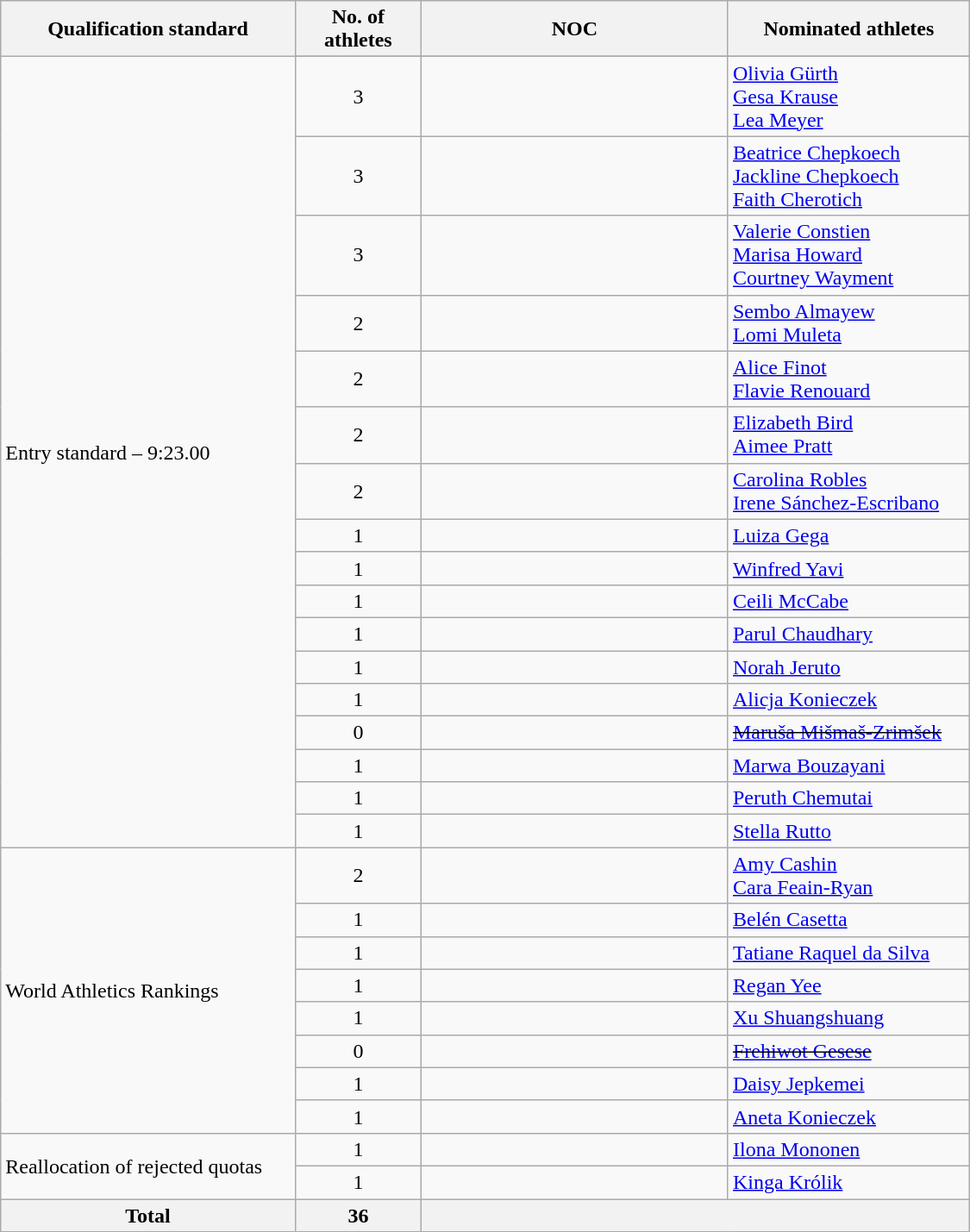<table class="wikitable sortable" style="text-align:left; width:750px;">
<tr>
<th>Qualification standard</th>
<th width=90>No. of athletes</th>
<th width=230>NOC</th>
<th>Nominated athletes</th>
</tr>
<tr>
<td rowspan=18>Entry standard – 9:23.00</td>
</tr>
<tr>
<td align=center>3</td>
<td></td>
<td><a href='#'>Olivia Gürth</a><br><a href='#'>Gesa Krause</a><br><a href='#'>Lea Meyer</a></td>
</tr>
<tr>
<td align=center>3</td>
<td></td>
<td><a href='#'>Beatrice Chepkoech</a><br><a href='#'>Jackline Chepkoech</a><br><a href='#'>Faith Cherotich</a></td>
</tr>
<tr>
<td align=center>3</td>
<td></td>
<td><a href='#'>Valerie Constien</a><br><a href='#'>Marisa Howard</a><br><a href='#'>Courtney Wayment</a></td>
</tr>
<tr>
<td align=center>2</td>
<td></td>
<td><a href='#'>Sembo Almayew</a><br><a href='#'>Lomi Muleta</a></td>
</tr>
<tr>
<td align=center>2</td>
<td></td>
<td><a href='#'>Alice Finot</a><br><a href='#'>Flavie Renouard</a></td>
</tr>
<tr>
<td align=center>2</td>
<td></td>
<td><a href='#'>Elizabeth Bird</a><br><a href='#'>Aimee Pratt</a></td>
</tr>
<tr>
<td align=center>2</td>
<td></td>
<td><a href='#'>Carolina Robles</a><br><a href='#'>Irene Sánchez-Escribano</a></td>
</tr>
<tr>
<td align=center>1</td>
<td></td>
<td><a href='#'>Luiza Gega</a></td>
</tr>
<tr>
<td align=center>1</td>
<td></td>
<td><a href='#'>Winfred Yavi</a></td>
</tr>
<tr>
<td align=center>1</td>
<td></td>
<td><a href='#'>Ceili McCabe</a></td>
</tr>
<tr>
<td align=center>1</td>
<td></td>
<td><a href='#'>Parul Chaudhary</a></td>
</tr>
<tr>
<td align=center>1</td>
<td></td>
<td><a href='#'>Norah Jeruto</a></td>
</tr>
<tr>
<td align=center>1</td>
<td></td>
<td><a href='#'>Alicja Konieczek</a></td>
</tr>
<tr>
<td align=center>0</td>
<td><s></s></td>
<td><s><a href='#'>Maruša Mišmaš-Zrimšek</a></s></td>
</tr>
<tr>
<td align=center>1</td>
<td></td>
<td><a href='#'>Marwa Bouzayani</a></td>
</tr>
<tr>
<td align=center>1</td>
<td></td>
<td><a href='#'>Peruth Chemutai</a></td>
</tr>
<tr>
<td align=center>1</td>
<td></td>
<td><a href='#'>Stella Rutto</a></td>
</tr>
<tr>
<td rowspan =8>World Athletics Rankings</td>
<td align=center>2</td>
<td></td>
<td><a href='#'>Amy Cashin</a><br><a href='#'>Cara Feain-Ryan</a></td>
</tr>
<tr>
<td align=center>1</td>
<td></td>
<td><a href='#'>Belén Casetta</a></td>
</tr>
<tr>
<td align=center>1</td>
<td></td>
<td><a href='#'>Tatiane Raquel da Silva</a></td>
</tr>
<tr>
<td align=center>1</td>
<td></td>
<td><a href='#'>Regan Yee</a></td>
</tr>
<tr>
<td align=center>1</td>
<td></td>
<td><a href='#'>Xu Shuangshuang</a></td>
</tr>
<tr>
<td align=center>0</td>
<td></td>
<td><s><a href='#'>Frehiwot Gesese</a></s></td>
</tr>
<tr>
<td align=center>1</td>
<td></td>
<td><a href='#'>Daisy Jepkemei</a></td>
</tr>
<tr>
<td align=center>1</td>
<td></td>
<td><a href='#'>Aneta Konieczek</a></td>
</tr>
<tr>
<td rowspan =2>Reallocation of rejected quotas</td>
<td align=center>1</td>
<td></td>
<td><a href='#'>Ilona Mononen</a></td>
</tr>
<tr>
<td align=center>1</td>
<td></td>
<td><a href='#'>Kinga Królik</a></td>
</tr>
<tr>
<th>Total</th>
<th>36</th>
<th colspan=2></th>
</tr>
</table>
